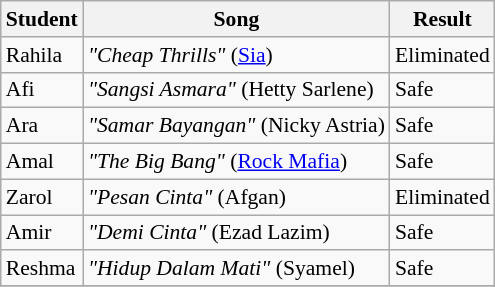<table class="wikitable" style="font-size:90%;">
<tr>
<th>Student</th>
<th>Song</th>
<th>Result</th>
</tr>
<tr>
<td>Rahila</td>
<td><em>"Cheap Thrills"</em> (<a href='#'>Sia</a>)</td>
<td>Eliminated</td>
</tr>
<tr>
<td>Afi</td>
<td><em>"Sangsi Asmara"</em> (Hetty Sarlene)</td>
<td>Safe</td>
</tr>
<tr>
<td>Ara</td>
<td><em>"Samar Bayangan"</em> (Nicky Astria)</td>
<td>Safe</td>
</tr>
<tr>
<td>Amal</td>
<td><em>"The Big Bang"</em> (<a href='#'>Rock Mafia</a>)</td>
<td>Safe</td>
</tr>
<tr>
<td>Zarol</td>
<td><em>"Pesan Cinta"</em> (Afgan)</td>
<td>Eliminated</td>
</tr>
<tr>
<td>Amir</td>
<td><em>"Demi Cinta"</em> (Ezad Lazim)</td>
<td>Safe</td>
</tr>
<tr>
<td>Reshma</td>
<td><em>"Hidup Dalam Mati"</em> (Syamel)</td>
<td>Safe</td>
</tr>
<tr>
</tr>
</table>
